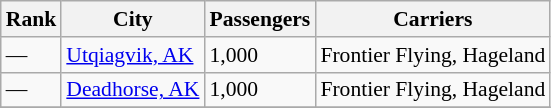<table class="wikitable" style="font-size: 90%" width= align=>
<tr>
<th>Rank</th>
<th>City</th>
<th>Passengers</th>
<th>Carriers</th>
</tr>
<tr>
<td>—</td>
<td> <a href='#'>Utqiagvik, AK</a></td>
<td>1,000</td>
<td>Frontier Flying, Hageland</td>
</tr>
<tr>
<td>—</td>
<td> <a href='#'>Deadhorse, AK</a></td>
<td>1,000</td>
<td>Frontier Flying, Hageland</td>
</tr>
<tr>
</tr>
</table>
